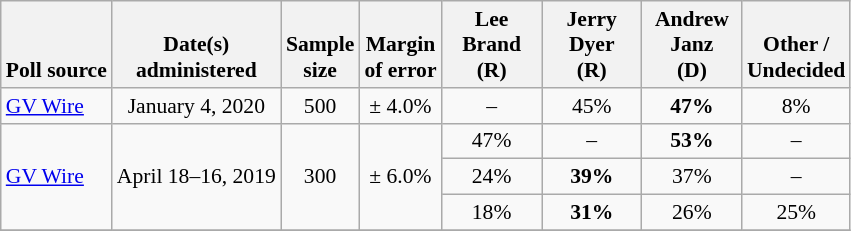<table class="wikitable" style="font-size:90%">
<tr valign=bottom>
<th>Poll source</th>
<th>Date(s)<br>administered</th>
<th>Sample<br>size</th>
<th>Margin<br>of error</th>
<th style="width:60px">Lee<br>Brand<br>(R)</th>
<th style="width:60px">Jerry<br>Dyer<br>(R)</th>
<th style="width:60px">Andrew<br>Janz<br>(D)</th>
<th>Other /<br>Undecided</th>
</tr>
<tr>
<td><a href='#'>GV Wire</a></td>
<td align=center>January 4, 2020</td>
<td align=center>500</td>
<td align=center>± 4.0%</td>
<td align=center>–</td>
<td align=center>45%</td>
<td align=center ><strong>47%</strong></td>
<td align=center>8%</td>
</tr>
<tr>
<td rowspan=3><a href='#'>GV Wire</a></td>
<td rowspan=3 align=center>April 18–16, 2019</td>
<td rowspan=3 align=center>300</td>
<td rowspan=3 align=center>± 6.0%</td>
<td align=center>47%</td>
<td align=center>–</td>
<td align=center ><strong>53%</strong></td>
<td align=center>–</td>
</tr>
<tr>
<td align=center>24%</td>
<td align=center ><strong>39%</strong></td>
<td align=center>37%</td>
<td align=center>–</td>
</tr>
<tr>
<td align=center>18%</td>
<td align=center ><strong>31%</strong></td>
<td align=center>26%</td>
<td align=center>25%</td>
</tr>
<tr>
</tr>
</table>
